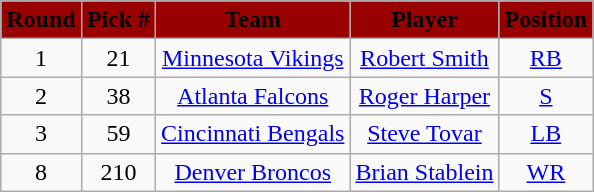<table class="wikitable" style="text-align:center">
<tr style="background:#900;">
<td><strong><span>Round</span></strong></td>
<td><strong><span>Pick #</span></strong></td>
<td><strong><span>Team</span></strong></td>
<td><strong><span>Player</span></strong></td>
<td><strong><span>Position</span></strong></td>
</tr>
<tr>
<td>1</td>
<td align=center>21</td>
<td><a href='#'>Minnesota Vikings</a></td>
<td><a href='#'>Robert Smith</a></td>
<td><a href='#'>RB</a></td>
</tr>
<tr>
<td>2</td>
<td align=center>38</td>
<td><a href='#'>Atlanta Falcons</a></td>
<td><a href='#'>Roger Harper</a></td>
<td><a href='#'>S</a></td>
</tr>
<tr>
<td>3</td>
<td align=center>59</td>
<td><a href='#'>Cincinnati Bengals</a></td>
<td><a href='#'>Steve Tovar</a></td>
<td><a href='#'>LB</a></td>
</tr>
<tr>
<td>8</td>
<td align=center>210</td>
<td><a href='#'>Denver Broncos</a></td>
<td><a href='#'>Brian Stablein</a></td>
<td><a href='#'>WR</a></td>
</tr>
</table>
